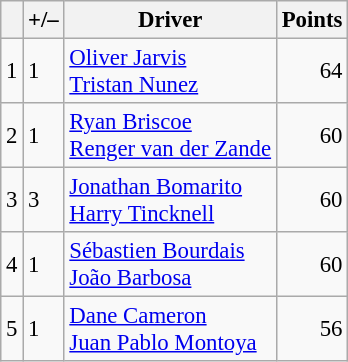<table class="wikitable" style="font-size: 95%;">
<tr>
<th scope="col"></th>
<th scope="col">+/–</th>
<th scope="col">Driver</th>
<th scope="col">Points</th>
</tr>
<tr>
<td align=center>1</td>
<td align="left"> 1</td>
<td> <a href='#'>Oliver Jarvis</a><br> <a href='#'>Tristan Nunez</a></td>
<td align=right>64</td>
</tr>
<tr>
<td align=center>2</td>
<td align="left"> 1</td>
<td> <a href='#'>Ryan Briscoe</a><br> <a href='#'>Renger van der Zande</a></td>
<td align=right>60</td>
</tr>
<tr>
<td align=center>3</td>
<td align="left"> 3</td>
<td> <a href='#'>Jonathan Bomarito</a><br> <a href='#'>Harry Tincknell</a></td>
<td align=right>60</td>
</tr>
<tr>
<td align=center>4</td>
<td align="left"> 1</td>
<td> <a href='#'>Sébastien Bourdais</a><br> <a href='#'>João Barbosa</a></td>
<td align=right>60</td>
</tr>
<tr>
<td align=center>5</td>
<td align="left"> 1</td>
<td> <a href='#'>Dane Cameron</a><br> <a href='#'>Juan Pablo Montoya</a></td>
<td align=right>56</td>
</tr>
</table>
